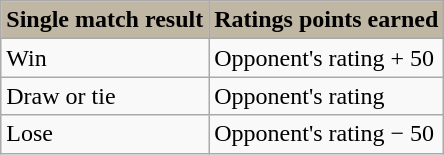<table class="wikitable">
<tr>
<th style="background: #BFB6A3;">Single match result</th>
<th style="background: #BFB6A3;">Ratings points earned</th>
</tr>
<tr>
<td>Win</td>
<td>Opponent's rating + 50</td>
</tr>
<tr>
<td>Draw or tie</td>
<td>Opponent's rating</td>
</tr>
<tr>
<td>Lose</td>
<td>Opponent's rating − 50</td>
</tr>
</table>
